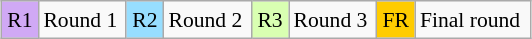<table class="wikitable" style="margin:0.5em auto; font-size:90%; line-height:1.25em;" width=28%;>
<tr>
<td style="background-color:#D0A9F5;text-align:center;">R1</td>
<td>Round 1</td>
<td style="background-color:#97DEFF;text-align:center;">R2</td>
<td>Round 2</td>
<td style="background-color:#D9FFB2;text-align:center;">R3</td>
<td>Round 3</td>
<td style="background-color:#ffcc00;text-align:center;">FR</td>
<td>Final round</td>
</tr>
</table>
